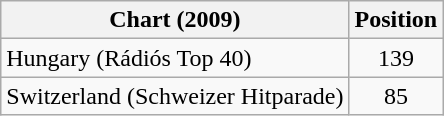<table class="wikitable sortable">
<tr>
<th scope="col">Chart (2009)</th>
<th scope="col">Position</th>
</tr>
<tr>
<td>Hungary (Rádiós Top 40)</td>
<td align="center">139</td>
</tr>
<tr>
<td>Switzerland (Schweizer Hitparade)</td>
<td align="center">85</td>
</tr>
</table>
